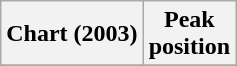<table class="wikitable">
<tr>
<th>Chart (2003)</th>
<th>Peak<br>position</th>
</tr>
<tr>
</tr>
</table>
